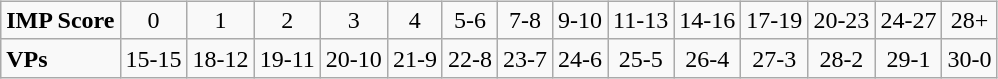<table class="wikitable" style="float:left; margin-top:-5px; align=center;">
<tr align=center>
<td align=left><strong>IMP Score</strong></td>
<td>0</td>
<td>1</td>
<td>2</td>
<td>3</td>
<td>4</td>
<td>5-6</td>
<td>7-8</td>
<td>9-10</td>
<td>11-13</td>
<td>14-16</td>
<td>17-19</td>
<td>20-23</td>
<td>24-27</td>
<td>28+</td>
</tr>
<tr align=center>
<td align=left><strong>VPs</strong></td>
<td>15-15</td>
<td>18-12</td>
<td>19-11</td>
<td>20-10</td>
<td>21-9</td>
<td>22-8</td>
<td>23-7</td>
<td>24-6</td>
<td>25-5</td>
<td>26-4</td>
<td>27-3</td>
<td>28-2</td>
<td>29-1</td>
<td>30-0</td>
</tr>
</table>
